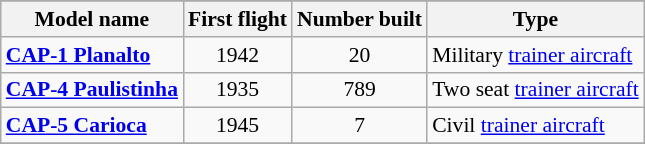<table class="wikitable" align=center style="font-size:90%;">
<tr>
</tr>
<tr style="background:#efefef;">
<th>Model name</th>
<th>First flight</th>
<th>Number built</th>
<th>Type</th>
</tr>
<tr>
<td align=left><strong><a href='#'>CAP-1 Planalto</a></strong></td>
<td align=center>1942</td>
<td align=center>20</td>
<td align=left>Military <a href='#'>trainer aircraft</a></td>
</tr>
<tr>
<td align=left><strong><a href='#'>CAP-4 Paulistinha</a></strong></td>
<td align=center>1935</td>
<td align=center>789</td>
<td align=left>Two seat <a href='#'>trainer aircraft</a></td>
</tr>
<tr>
<td align=left><strong><a href='#'>CAP-5 Carioca</a></strong></td>
<td align=center>1945</td>
<td align=center>7</td>
<td align=left>Civil <a href='#'>trainer aircraft</a></td>
</tr>
<tr>
</tr>
</table>
